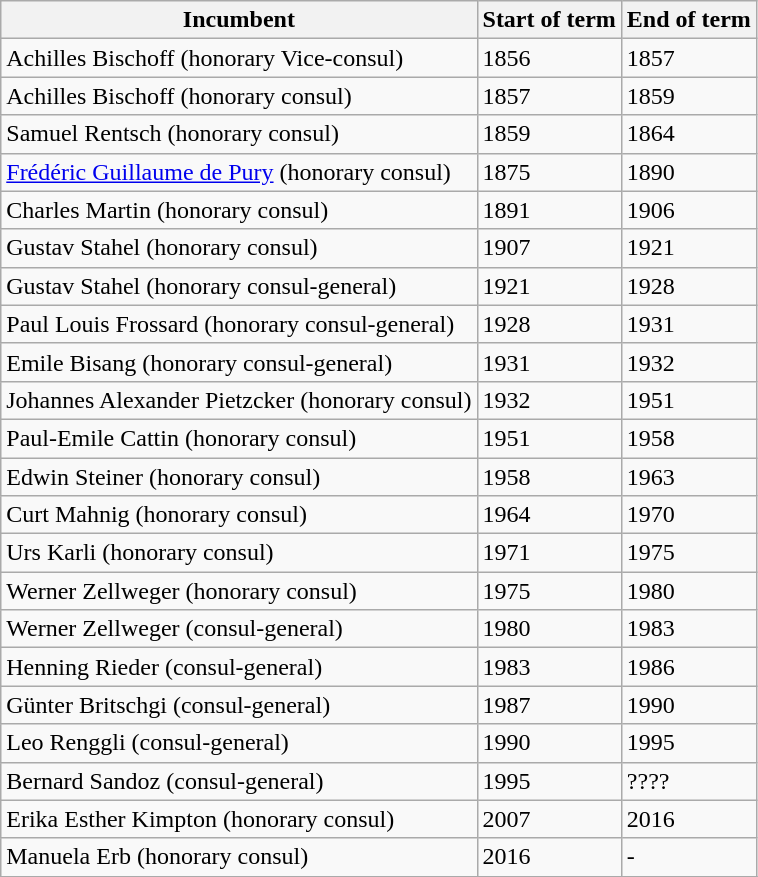<table class="wikitable">
<tr>
<th>Incumbent</th>
<th>Start of term</th>
<th>End of term</th>
</tr>
<tr>
<td>Achilles Bischoff (honorary Vice-consul)</td>
<td>1856</td>
<td>1857</td>
</tr>
<tr>
<td>Achilles Bischoff (honorary consul)</td>
<td>1857</td>
<td>1859</td>
</tr>
<tr>
<td>Samuel Rentsch (honorary consul)</td>
<td>1859</td>
<td>1864</td>
</tr>
<tr>
<td><a href='#'>Frédéric Guillaume de Pury</a> (honorary consul)</td>
<td>1875</td>
<td>1890</td>
</tr>
<tr>
<td>Charles Martin (honorary consul)</td>
<td>1891</td>
<td>1906</td>
</tr>
<tr>
<td>Gustav Stahel (honorary consul)</td>
<td>1907</td>
<td>1921</td>
</tr>
<tr>
<td>Gustav Stahel (honorary consul-general)</td>
<td>1921</td>
<td>1928</td>
</tr>
<tr>
<td>Paul Louis Frossard (honorary consul-general)</td>
<td>1928</td>
<td>1931</td>
</tr>
<tr>
<td>Emile Bisang (honorary consul-general)</td>
<td>1931</td>
<td>1932</td>
</tr>
<tr>
<td>Johannes Alexander Pietzcker (honorary consul)</td>
<td>1932</td>
<td>1951</td>
</tr>
<tr>
<td>Paul-Emile Cattin (honorary consul)</td>
<td>1951</td>
<td>1958</td>
</tr>
<tr>
<td>Edwin Steiner (honorary consul)</td>
<td>1958</td>
<td>1963</td>
</tr>
<tr>
<td>Curt Mahnig (honorary consul)</td>
<td>1964</td>
<td>1970</td>
</tr>
<tr>
<td>Urs Karli (honorary consul)</td>
<td>1971</td>
<td>1975</td>
</tr>
<tr>
<td>Werner	Zellweger (honorary consul)</td>
<td>1975</td>
<td>1980</td>
</tr>
<tr>
<td>Werner	Zellweger (consul-general)</td>
<td>1980</td>
<td>1983</td>
</tr>
<tr>
<td>Henning Rieder (consul-general)</td>
<td>1983</td>
<td>1986</td>
</tr>
<tr>
<td>Günter Britschgi (consul-general)</td>
<td>1987</td>
<td>1990</td>
</tr>
<tr>
<td>Leo Renggli (consul-general)</td>
<td>1990</td>
<td>1995</td>
</tr>
<tr>
<td>Bernard Sandoz (consul-general)</td>
<td>1995</td>
<td>????</td>
</tr>
<tr>
<td>Erika Esther Kimpton (honorary consul)</td>
<td>2007</td>
<td>2016</td>
</tr>
<tr>
<td>Manuela Erb (honorary consul)</td>
<td>2016</td>
<td>-</td>
</tr>
<tr>
</tr>
</table>
